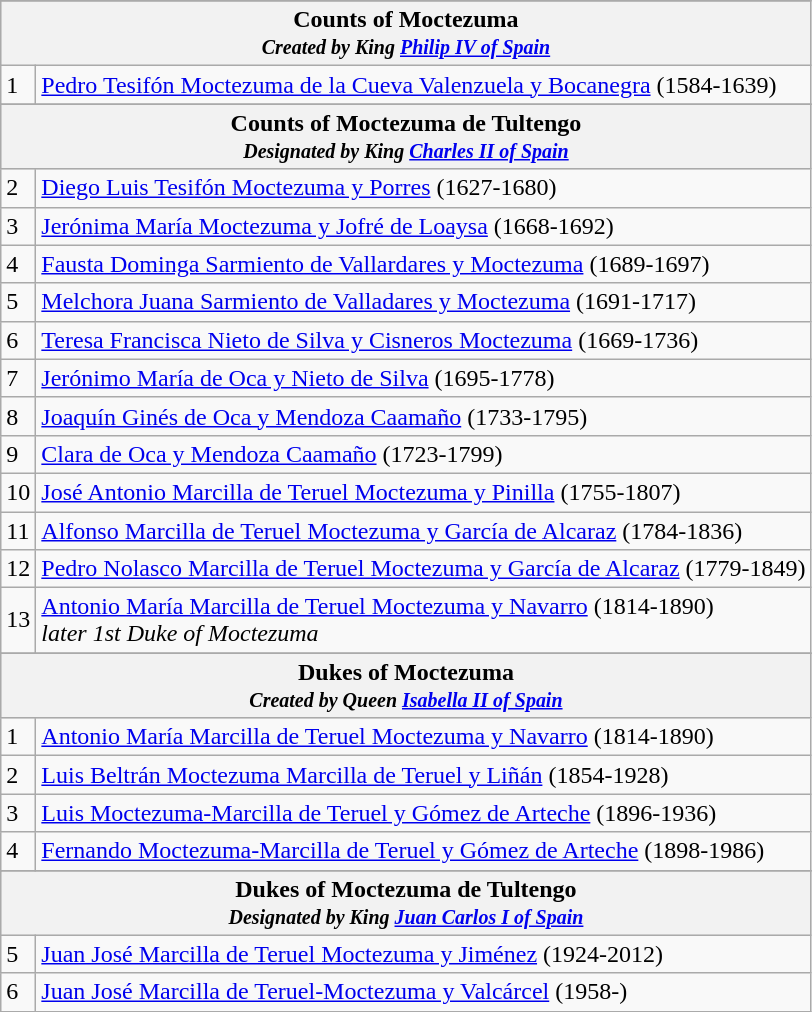<table class="wikitable">
<tr>
</tr>
<tr bgcolor="#dddddd" |>
<th colspan="2">Counts of Moctezuma<br><small><em>Created by King <a href='#'>Philip IV of Spain</a></em></small></th>
</tr>
<tr>
<td>1</td>
<td><a href='#'>Pedro Tesifón Moctezuma de la Cueva Valenzuela y Bocanegra</a> (1584-1639)</td>
</tr>
<tr>
</tr>
<tr bgcolor="#dddddd" |>
<th colspan="2">Counts of Moctezuma de Tultengo<br><small><em>Designated by King <a href='#'>Charles II of Spain</a></em></small></th>
</tr>
<tr>
<td>2</td>
<td><a href='#'>Diego Luis Tesifón Moctezuma y Porres</a> (1627-1680)</td>
</tr>
<tr>
<td>3</td>
<td><a href='#'>Jerónima María Moctezuma y Jofré de Loaysa</a> (1668-1692)</td>
</tr>
<tr>
<td>4</td>
<td><a href='#'>Fausta Dominga Sarmiento de Vallardares y Moctezuma</a> (1689-1697)</td>
</tr>
<tr>
<td>5</td>
<td><a href='#'>Melchora Juana Sarmiento de Valladares y Moctezuma</a> (1691-1717)</td>
</tr>
<tr>
<td>6</td>
<td><a href='#'>Teresa Francisca Nieto de Silva y Cisneros Moctezuma</a> (1669-1736)</td>
</tr>
<tr>
<td>7</td>
<td><a href='#'>Jerónimo María de Oca y Nieto de Silva</a> (1695-1778)</td>
</tr>
<tr>
<td>8</td>
<td><a href='#'>Joaquín Ginés de Oca y Mendoza Caamaño</a> (1733-1795)</td>
</tr>
<tr>
<td>9</td>
<td><a href='#'>Clara de Oca y Mendoza Caamaño</a> (1723-1799)</td>
</tr>
<tr>
<td>10</td>
<td><a href='#'>José Antonio Marcilla de Teruel Moctezuma y Pinilla</a> (1755-1807)</td>
</tr>
<tr>
<td>11</td>
<td><a href='#'>Alfonso Marcilla de Teruel Moctezuma y García de Alcaraz</a> (1784-1836)</td>
</tr>
<tr>
<td>12</td>
<td><a href='#'>Pedro Nolasco Marcilla de Teruel Moctezuma y García de Alcaraz</a> (1779-1849)</td>
</tr>
<tr>
<td>13</td>
<td><a href='#'>Antonio María Marcilla de Teruel Moctezuma y Navarro</a> (1814-1890)<br><em>later 1st Duke of Moctezuma</em></td>
</tr>
<tr>
</tr>
<tr bgcolor="#dddddd" |>
<th colspan="3">Dukes of Moctezuma<br><small><em>Created by Queen <a href='#'>Isabella II of Spain</a></em></small></th>
</tr>
<tr>
<td>1</td>
<td><a href='#'>Antonio María Marcilla de Teruel Moctezuma y Navarro</a> (1814-1890)</td>
</tr>
<tr>
<td>2</td>
<td><a href='#'>Luis Beltrán Moctezuma Marcilla de Teruel y Liñán</a> (1854-1928)</td>
</tr>
<tr>
<td>3</td>
<td><a href='#'>Luis Moctezuma-Marcilla de Teruel y Gómez de Arteche</a> (1896-1936)</td>
</tr>
<tr>
<td>4</td>
<td><a href='#'>Fernando Moctezuma-Marcilla de Teruel y Gómez de Arteche</a> (1898-1986)</td>
</tr>
<tr>
</tr>
<tr bgcolor="#dddddd" |>
<th colspan="3">Dukes of Moctezuma de Tultengo<br><small><em>Designated by King <a href='#'>Juan Carlos I of Spain</a></em></small></th>
</tr>
<tr>
<td>5</td>
<td><a href='#'>Juan José Marcilla de Teruel Moctezuma y Jiménez</a> (1924-2012)</td>
</tr>
<tr>
<td>6</td>
<td><a href='#'>Juan José Marcilla de Teruel-Moctezuma y Valcárcel</a> (1958-)</td>
</tr>
</table>
